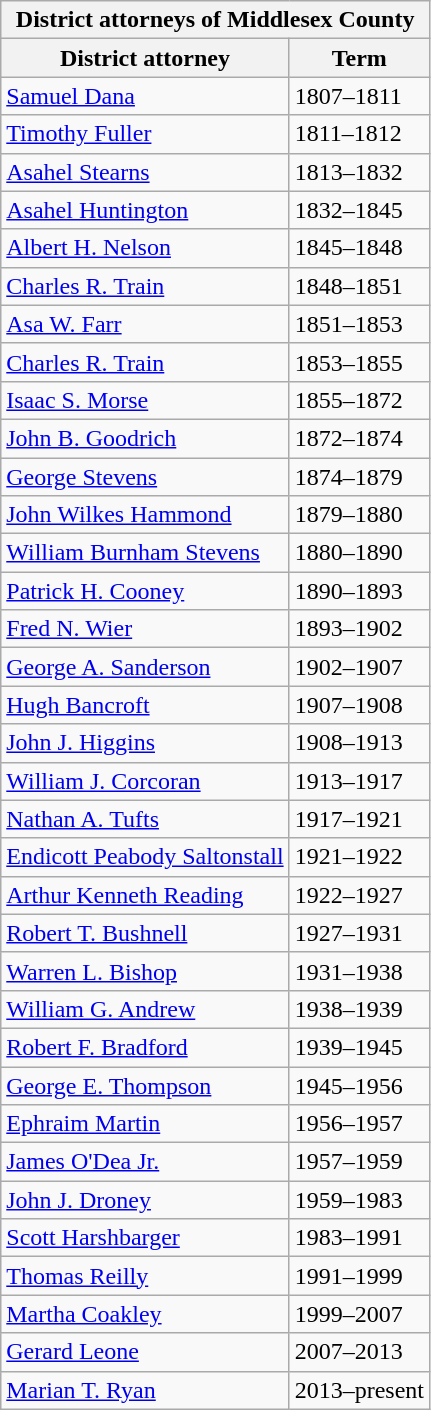<table class="wikitable collapsible collapsed">
<tr>
<th colspan="2">District attorneys of Middlesex County</th>
</tr>
<tr>
<th>District attorney</th>
<th>Term</th>
</tr>
<tr>
<td><a href='#'>Samuel Dana</a></td>
<td>1807–1811</td>
</tr>
<tr>
<td><a href='#'>Timothy Fuller</a></td>
<td>1811–1812</td>
</tr>
<tr>
<td><a href='#'>Asahel Stearns</a></td>
<td>1813–1832</td>
</tr>
<tr>
<td><a href='#'>Asahel Huntington</a></td>
<td>1832–1845</td>
</tr>
<tr>
<td><a href='#'>Albert H. Nelson</a></td>
<td>1845–1848</td>
</tr>
<tr>
<td><a href='#'>Charles R. Train</a></td>
<td>1848–1851</td>
</tr>
<tr>
<td><a href='#'>Asa W. Farr</a></td>
<td>1851–1853</td>
</tr>
<tr>
<td><a href='#'>Charles R. Train</a></td>
<td>1853–1855</td>
</tr>
<tr>
<td><a href='#'>Isaac S. Morse</a></td>
<td>1855–1872</td>
</tr>
<tr>
<td><a href='#'>John B. Goodrich</a></td>
<td>1872–1874</td>
</tr>
<tr>
<td><a href='#'>George Stevens</a></td>
<td>1874–1879</td>
</tr>
<tr>
<td><a href='#'>John Wilkes Hammond</a></td>
<td>1879–1880</td>
</tr>
<tr>
<td><a href='#'>William Burnham Stevens</a></td>
<td>1880–1890</td>
</tr>
<tr>
<td><a href='#'>Patrick H. Cooney</a></td>
<td>1890–1893</td>
</tr>
<tr>
<td><a href='#'>Fred N. Wier</a></td>
<td>1893–1902</td>
</tr>
<tr>
<td><a href='#'>George A. Sanderson</a></td>
<td>1902–1907</td>
</tr>
<tr>
<td><a href='#'>Hugh Bancroft</a></td>
<td>1907–1908</td>
</tr>
<tr>
<td><a href='#'>John J. Higgins</a></td>
<td>1908–1913</td>
</tr>
<tr>
<td><a href='#'>William J. Corcoran</a></td>
<td>1913–1917</td>
</tr>
<tr>
<td><a href='#'>Nathan A. Tufts</a></td>
<td>1917–1921</td>
</tr>
<tr>
<td><a href='#'>Endicott Peabody Saltonstall</a></td>
<td>1921–1922</td>
</tr>
<tr>
<td><a href='#'>Arthur Kenneth Reading</a></td>
<td>1922–1927</td>
</tr>
<tr>
<td><a href='#'>Robert T. Bushnell</a></td>
<td>1927–1931</td>
</tr>
<tr>
<td><a href='#'>Warren L. Bishop</a></td>
<td>1931–1938</td>
</tr>
<tr>
<td><a href='#'>William G. Andrew</a></td>
<td>1938–1939</td>
</tr>
<tr>
<td><a href='#'>Robert F. Bradford</a></td>
<td>1939–1945</td>
</tr>
<tr>
<td><a href='#'>George E. Thompson</a></td>
<td>1945–1956</td>
</tr>
<tr>
<td><a href='#'>Ephraim Martin</a></td>
<td>1956–1957</td>
</tr>
<tr>
<td><a href='#'>James O'Dea Jr.</a></td>
<td>1957–1959</td>
</tr>
<tr>
<td><a href='#'>John J. Droney</a></td>
<td>1959–1983</td>
</tr>
<tr>
<td><a href='#'>Scott Harshbarger</a></td>
<td>1983–1991</td>
</tr>
<tr>
<td><a href='#'>Thomas Reilly</a></td>
<td>1991–1999</td>
</tr>
<tr>
<td><a href='#'>Martha Coakley</a></td>
<td>1999–2007</td>
</tr>
<tr>
<td><a href='#'>Gerard Leone</a></td>
<td>2007–2013</td>
</tr>
<tr>
<td><a href='#'>Marian T. Ryan</a></td>
<td>2013–present</td>
</tr>
</table>
